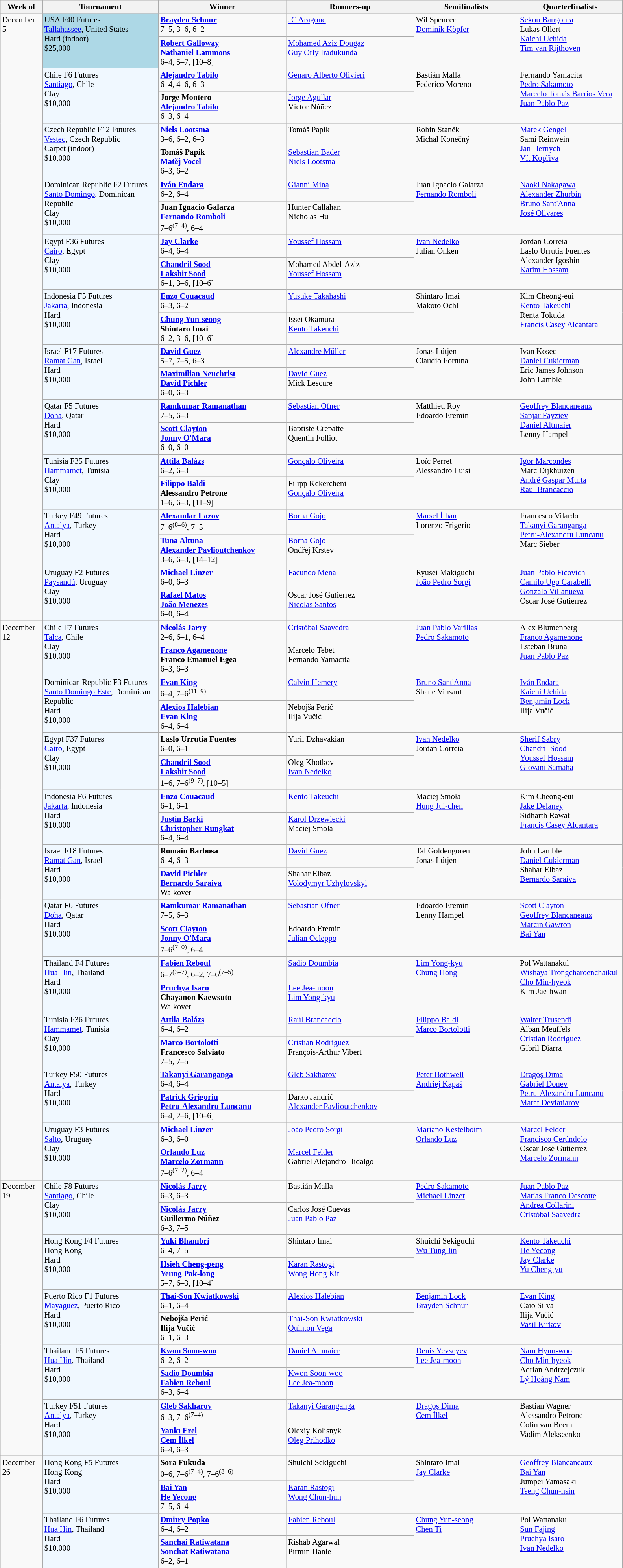<table class="wikitable" style="font-size:85%;">
<tr>
<th width="65">Week of</th>
<th style="width:190px;">Tournament</th>
<th style="width:210px;">Winner</th>
<th style="width:210px;">Runners-up</th>
<th style="width:170px;">Semifinalists</th>
<th style="width:170px;">Quarterfinalists</th>
</tr>
<tr valign=top>
<td rowspan=22>December 5</td>
<td rowspan="2" style="background:lightblue;">USA F40 Futures<br><a href='#'>Tallahassee</a>, United States <br> Hard (indoor) <br> $25,000 <br>  </td>
<td><strong> <a href='#'>Brayden Schnur</a></strong> <br> 7–5, 3–6, 6–2</td>
<td> <a href='#'>JC Aragone</a></td>
<td rowspan=2> Wil Spencer <br>  <a href='#'>Dominik Köpfer</a></td>
<td rowspan=2> <a href='#'>Sekou Bangoura</a> <br>  Lukas Ollert <br>  <a href='#'>Kaichi Uchida</a> <br>  <a href='#'>Tim van Rijthoven</a></td>
</tr>
<tr valign=top>
<td><strong> <a href='#'>Robert Galloway</a> <br>  <a href='#'>Nathaniel Lammons</a></strong> <br> 6–4, 5–7, [10–8]</td>
<td> <a href='#'>Mohamed Aziz Dougaz</a> <br>  <a href='#'>Guy Orly Iradukunda</a></td>
</tr>
<tr valign=top>
<td rowspan="2" style="background:#f0f8ff;">Chile F6 Futures<br><a href='#'>Santiago</a>, Chile <br> Clay <br> $10,000 <br> </td>
<td><strong> <a href='#'>Alejandro Tabilo</a></strong> <br> 6–4, 4–6, 6–3</td>
<td> <a href='#'>Genaro Alberto Olivieri</a></td>
<td rowspan=2> Bastián Malla <br>  Federico Moreno</td>
<td rowspan=2> Fernando Yamacita <br>  <a href='#'>Pedro Sakamoto</a> <br>  <a href='#'>Marcelo Tomás Barrios Vera</a> <br>  <a href='#'>Juan Pablo Paz</a></td>
</tr>
<tr valign=top>
<td><strong> Jorge Montero <br>  <a href='#'>Alejandro Tabilo</a></strong> <br> 6–3, 6–4</td>
<td> <a href='#'>Jorge Aguilar</a> <br>  Víctor Núñez</td>
</tr>
<tr valign=top>
<td rowspan="2" style="background:#f0f8ff;">Czech Republic F12 Futures<br><a href='#'>Vestec</a>, Czech Republic <br> Carpet (indoor) <br> $10,000 <br> </td>
<td><strong> <a href='#'>Niels Lootsma</a></strong> <br> 3–6, 6–2, 6–3</td>
<td> Tomáš Papík</td>
<td rowspan=2> Robin Staněk <br>  Michal Konečný</td>
<td rowspan=2> <a href='#'>Marek Gengel</a> <br>  Sami Reinwein <br>  <a href='#'>Jan Hernych</a> <br>  <a href='#'>Vít Kopřiva</a></td>
</tr>
<tr valign=top>
<td><strong> Tomáš Papík <br>  <a href='#'>Matěj Vocel</a></strong> <br> 6–3, 6–2</td>
<td> <a href='#'>Sebastian Bader</a> <br>  <a href='#'>Niels Lootsma</a></td>
</tr>
<tr valign=top>
<td rowspan="2" style="background:#f0f8ff;">Dominican Republic F2 Futures<br><a href='#'>Santo Domingo</a>, Dominican Republic <br> Clay <br> $10,000 <br> </td>
<td><strong> <a href='#'>Iván Endara</a></strong> <br> 6–2, 6–4</td>
<td> <a href='#'>Gianni Mina</a></td>
<td rowspan=2> Juan Ignacio Galarza <br>  <a href='#'>Fernando Romboli</a></td>
<td rowspan=2> <a href='#'>Naoki Nakagawa</a> <br>  <a href='#'>Alexander Zhurbin</a> <br>  <a href='#'>Bruno Sant'Anna</a> <br>  <a href='#'>José Olivares</a></td>
</tr>
<tr valign=top>
<td><strong> Juan Ignacio Galarza <br>  <a href='#'>Fernando Romboli</a></strong> <br> 7–6<sup>(7–4)</sup>, 6–4</td>
<td> Hunter Callahan <br>  Nicholas Hu</td>
</tr>
<tr valign=top>
<td rowspan="2" style="background:#f0f8ff;">Egypt F36 Futures<br><a href='#'>Cairo</a>, Egypt <br> Clay <br> $10,000 <br> </td>
<td><strong> <a href='#'>Jay Clarke</a></strong> <br> 6–4, 6–4</td>
<td> <a href='#'>Youssef Hossam</a></td>
<td rowspan=2> <a href='#'>Ivan Nedelko</a> <br>  Julian Onken</td>
<td rowspan=2> Jordan Correia <br>  Laslo Urrutia Fuentes <br>  Alexander Igoshin <br>  <a href='#'>Karim Hossam</a></td>
</tr>
<tr valign=top>
<td><strong> <a href='#'>Chandril Sood</a> <br>  <a href='#'>Lakshit Sood</a></strong> <br> 6–1, 3–6, [10–6]</td>
<td> Mohamed Abdel-Aziz <br>  <a href='#'>Youssef Hossam</a></td>
</tr>
<tr valign=top>
<td rowspan="2" style="background:#f0f8ff;">Indonesia F5 Futures<br><a href='#'>Jakarta</a>, Indonesia <br> Hard <br> $10,000 <br> </td>
<td><strong> <a href='#'>Enzo Couacaud</a></strong> <br> 6–3, 6–2</td>
<td> <a href='#'>Yusuke Takahashi</a></td>
<td rowspan=2> Shintaro Imai <br>  Makoto Ochi</td>
<td rowspan=2> Kim Cheong-eui <br>  <a href='#'>Kento Takeuchi</a> <br>  Renta Tokuda <br>  <a href='#'>Francis Casey Alcantara</a></td>
</tr>
<tr valign=top>
<td><strong> <a href='#'>Chung Yun-seong</a> <br>  Shintaro Imai</strong> <br> 6–2, 3–6, [10–6]</td>
<td> Issei Okamura <br>  <a href='#'>Kento Takeuchi</a></td>
</tr>
<tr valign=top>
<td rowspan="2" style="background:#f0f8ff;">Israel F17 Futures<br><a href='#'>Ramat Gan</a>, Israel <br> Hard <br> $10,000 <br> </td>
<td><strong> <a href='#'>David Guez</a></strong> <br> 5–7, 7–5, 6–3</td>
<td> <a href='#'>Alexandre Müller</a></td>
<td rowspan=2> Jonas Lütjen <br>  Claudio Fortuna</td>
<td rowspan=2> Ivan Kosec <br>  <a href='#'>Daniel Cukierman</a> <br>  Eric James Johnson <br>  John Lamble</td>
</tr>
<tr valign=top>
<td><strong> <a href='#'>Maximilian Neuchrist</a> <br>  <a href='#'>David Pichler</a></strong> <br> 6–0, 6–3</td>
<td> <a href='#'>David Guez</a> <br>  Mick Lescure</td>
</tr>
<tr valign=top>
<td rowspan="2" style="background:#f0f8ff;">Qatar F5 Futures<br><a href='#'>Doha</a>, Qatar <br> Hard <br> $10,000 <br> </td>
<td><strong> <a href='#'>Ramkumar Ramanathan</a></strong> <br> 7–5, 6–3</td>
<td> <a href='#'>Sebastian Ofner</a></td>
<td rowspan=2> Matthieu Roy <br>  Edoardo Eremin</td>
<td rowspan=2> <a href='#'>Geoffrey Blancaneaux</a> <br>  <a href='#'>Sanjar Fayziev</a> <br>  <a href='#'>Daniel Altmaier</a> <br>  Lenny Hampel</td>
</tr>
<tr valign=top>
<td><strong> <a href='#'>Scott Clayton</a> <br>  <a href='#'>Jonny O'Mara</a></strong> <br> 6–0, 6–0</td>
<td> Baptiste Crepatte <br>  Quentin Folliot</td>
</tr>
<tr valign=top>
<td rowspan="2" style="background:#f0f8ff;">Tunisia F35 Futures<br><a href='#'>Hammamet</a>, Tunisia <br> Clay <br> $10,000 <br> </td>
<td><strong> <a href='#'>Attila Balázs</a></strong> <br> 6–2, 6–3</td>
<td> <a href='#'>Gonçalo Oliveira</a></td>
<td rowspan=2> Loïc Perret <br>  Alessandro Luisi</td>
<td rowspan=2> <a href='#'>Igor Marcondes</a> <br>  Marc Dijkhuizen <br>  <a href='#'>André Gaspar Murta</a> <br>  <a href='#'>Raúl Brancaccio</a></td>
</tr>
<tr valign=top>
<td><strong> <a href='#'>Filippo Baldi</a> <br>  Alessandro Petrone</strong> <br> 1–6, 6–3, [11–9]</td>
<td> Filipp Kekercheni <br>  <a href='#'>Gonçalo Oliveira</a></td>
</tr>
<tr valign=top>
<td rowspan="2" style="background:#f0f8ff;">Turkey F49 Futures<br><a href='#'>Antalya</a>, Turkey <br> Hard <br> $10,000 <br> </td>
<td><strong> <a href='#'>Alexandar Lazov</a></strong> <br> 7–6<sup>(8–6)</sup>, 7–5</td>
<td> <a href='#'>Borna Gojo</a></td>
<td rowspan=2> <a href='#'>Marsel İlhan</a> <br>  Lorenzo Frigerio</td>
<td rowspan=2> Francesco Vilardo <br>  <a href='#'>Takanyi Garanganga</a> <br>  <a href='#'>Petru-Alexandru Luncanu</a> <br>  Marc Sieber</td>
</tr>
<tr valign=top>
<td><strong> <a href='#'>Tuna Altuna</a> <br>  <a href='#'>Alexander Pavlioutchenkov</a></strong> <br> 3–6, 6–3, [14–12]</td>
<td> <a href='#'>Borna Gojo</a> <br>  Ondřej Krstev</td>
</tr>
<tr valign=top>
<td rowspan="2" style="background:#f0f8ff;">Uruguay F2 Futures<br><a href='#'>Paysandú</a>, Uruguay <br> Clay <br> $10,000 <br> </td>
<td><strong> <a href='#'>Michael Linzer</a></strong> <br> 6–0, 6–3</td>
<td> <a href='#'>Facundo Mena</a></td>
<td rowspan=2> Ryusei Makiguchi <br>  <a href='#'>João Pedro Sorgi</a></td>
<td rowspan=2> <a href='#'>Juan Pablo Ficovich</a> <br>  <a href='#'>Camilo Ugo Carabelli</a> <br>  <a href='#'>Gonzalo Villanueva</a> <br>  Oscar José Gutierrez</td>
</tr>
<tr valign=top>
<td><strong> <a href='#'>Rafael Matos</a> <br>  <a href='#'>João Menezes</a></strong> <br> 6–0, 6–4</td>
<td> Oscar José Gutierrez <br>  <a href='#'>Nicolas Santos</a></td>
</tr>
<tr valign=top>
<td rowspan=20>December 12</td>
<td rowspan="2" style="background:#f0f8ff;">Chile F7 Futures<br><a href='#'>Talca</a>, Chile <br> Clay <br> $10,000 <br> </td>
<td><strong> <a href='#'>Nicolás Jarry</a></strong> <br> 2–6, 6–1, 6–4</td>
<td> <a href='#'>Cristóbal Saavedra</a></td>
<td rowspan=2> <a href='#'>Juan Pablo Varillas</a> <br>  <a href='#'>Pedro Sakamoto</a></td>
<td rowspan=2> Alex Blumenberg <br>  <a href='#'>Franco Agamenone</a> <br>  Esteban Bruna <br>  <a href='#'>Juan Pablo Paz</a></td>
</tr>
<tr valign=top>
<td><strong> <a href='#'>Franco Agamenone</a> <br>  Franco Emanuel Egea</strong> <br> 6–3, 6–3</td>
<td> Marcelo Tebet <br>  Fernando Yamacita</td>
</tr>
<tr valign=top>
<td rowspan="2" style="background:#f0f8ff;">Dominican Republic F3 Futures<br><a href='#'>Santo Domingo Este</a>, Dominican Republic <br> Hard <br> $10,000 <br> </td>
<td><strong> <a href='#'>Evan King</a></strong> <br> 6–4, 7–6<sup>(11–9)</sup></td>
<td> <a href='#'>Calvin Hemery</a></td>
<td rowspan=2> <a href='#'>Bruno Sant'Anna</a> <br>  Shane Vinsant</td>
<td rowspan=2> <a href='#'>Iván Endara</a> <br>  <a href='#'>Kaichi Uchida</a> <br>  <a href='#'>Benjamin Lock</a> <br>  Ilija Vučić</td>
</tr>
<tr valign=top>
<td><strong> <a href='#'>Alexios Halebian</a> <br>  <a href='#'>Evan King</a></strong> <br> 6–4, 6–4</td>
<td> Nebojša Perić <br>  Ilija Vučić</td>
</tr>
<tr valign=top>
<td rowspan="2" style="background:#f0f8ff;">Egypt F37 Futures<br><a href='#'>Cairo</a>, Egypt <br> Clay <br> $10,000 <br> </td>
<td><strong> Laslo Urrutia Fuentes</strong> <br> 6–0, 6–1</td>
<td> Yurii Dzhavakian</td>
<td rowspan=2> <a href='#'>Ivan Nedelko</a> <br>  Jordan Correia</td>
<td rowspan=2> <a href='#'>Sherif Sabry</a> <br>  <a href='#'>Chandril Sood</a> <br>  <a href='#'>Youssef Hossam</a> <br>  <a href='#'>Giovani Samaha</a></td>
</tr>
<tr valign=top>
<td><strong> <a href='#'>Chandril Sood</a> <br>  <a href='#'>Lakshit Sood</a></strong> <br> 1–6, 7–6<sup>(9–7)</sup>, [10–5]</td>
<td> Oleg Khotkov <br>  <a href='#'>Ivan Nedelko</a></td>
</tr>
<tr valign=top>
<td rowspan="2" style="background:#f0f8ff;">Indonesia F6 Futures<br><a href='#'>Jakarta</a>, Indonesia <br> Hard <br> $10,000 <br> </td>
<td><strong> <a href='#'>Enzo Couacaud</a></strong> <br> 6–1, 6–1</td>
<td> <a href='#'>Kento Takeuchi</a></td>
<td rowspan=2> Maciej Smoła <br>  <a href='#'>Hung Jui-chen</a></td>
<td rowspan=2> Kim Cheong-eui <br>  <a href='#'>Jake Delaney</a> <br>  Sidharth Rawat <br>  <a href='#'>Francis Casey Alcantara</a></td>
</tr>
<tr valign=top>
<td><strong> <a href='#'>Justin Barki</a> <br>  <a href='#'>Christopher Rungkat</a></strong> <br> 6–4, 6–4</td>
<td> <a href='#'>Karol Drzewiecki</a> <br>  Maciej Smoła</td>
</tr>
<tr valign=top>
<td rowspan="2" style="background:#f0f8ff;">Israel F18 Futures<br><a href='#'>Ramat Gan</a>, Israel <br> Hard <br> $10,000 <br> </td>
<td><strong> Romain Barbosa</strong> <br> 6–4, 6–3</td>
<td> <a href='#'>David Guez</a></td>
<td rowspan=2> Tal Goldengoren <br>  Jonas Lütjen</td>
<td rowspan=2> John Lamble <br>  <a href='#'>Daniel Cukierman</a> <br>  Shahar Elbaz <br>  <a href='#'>Bernardo Saraiva</a></td>
</tr>
<tr valign=top>
<td><strong> <a href='#'>David Pichler</a> <br>  <a href='#'>Bernardo Saraiva</a></strong> <br> Walkover</td>
<td> Shahar Elbaz <br>  <a href='#'>Volodymyr Uzhylovskyi</a></td>
</tr>
<tr valign=top>
<td rowspan="2" style="background:#f0f8ff;">Qatar F6 Futures<br><a href='#'>Doha</a>, Qatar <br> Hard <br> $10,000 <br> </td>
<td><strong> <a href='#'>Ramkumar Ramanathan</a></strong> <br> 7–5, 6–3</td>
<td> <a href='#'>Sebastian Ofner</a></td>
<td rowspan=2> Edoardo Eremin <br>  Lenny Hampel</td>
<td rowspan=2> <a href='#'>Scott Clayton</a> <br>  <a href='#'>Geoffrey Blancaneaux</a> <br>  <a href='#'>Marcin Gawron</a> <br>  <a href='#'>Bai Yan</a></td>
</tr>
<tr valign=top>
<td><strong> <a href='#'>Scott Clayton</a> <br>  <a href='#'>Jonny O'Mara</a></strong> <br> 7–6<sup>(7–0)</sup>, 6–4</td>
<td> Edoardo Eremin <br>  <a href='#'>Julian Ocleppo</a></td>
</tr>
<tr valign=top>
<td rowspan="2" style="background:#f0f8ff;">Thailand F4 Futures<br><a href='#'>Hua Hin</a>, Thailand <br> Hard <br> $10,000 <br> </td>
<td><strong> <a href='#'>Fabien Reboul</a></strong> <br> 6–7<sup>(3–7)</sup>, 6–2, 7–6<sup>(7–5)</sup></td>
<td> <a href='#'>Sadio Doumbia</a></td>
<td rowspan=2> <a href='#'>Lim Yong-kyu</a> <br>  <a href='#'>Chung Hong</a></td>
<td rowspan=2> Pol Wattanakul <br>  <a href='#'>Wishaya Trongcharoenchaikul</a> <br>  <a href='#'>Cho Min-hyeok</a> <br>  Kim Jae-hwan</td>
</tr>
<tr valign=top>
<td><strong> <a href='#'>Pruchya Isaro</a> <br>  Chayanon Kaewsuto</strong> <br> Walkover</td>
<td> <a href='#'>Lee Jea-moon</a> <br>  <a href='#'>Lim Yong-kyu</a></td>
</tr>
<tr valign=top>
<td rowspan="2" style="background:#f0f8ff;">Tunisia F36 Futures<br><a href='#'>Hammamet</a>, Tunisia <br> Clay <br> $10,000 <br> </td>
<td><strong> <a href='#'>Attila Balázs</a></strong> <br> 6–4, 6–2</td>
<td> <a href='#'>Raúl Brancaccio</a></td>
<td rowspan=2> <a href='#'>Filippo Baldi</a> <br>  <a href='#'>Marco Bortolotti</a></td>
<td rowspan=2> <a href='#'>Walter Trusendi</a> <br>  Alban Meuffels <br>  <a href='#'>Cristian Rodríguez</a> <br>  Gibril Diarra</td>
</tr>
<tr valign=top>
<td><strong> <a href='#'>Marco Bortolotti</a> <br>  Francesco Salviato</strong> <br> 7–5, 7–5</td>
<td> <a href='#'>Cristian Rodríguez</a> <br>  François-Arthur Vibert</td>
</tr>
<tr valign=top>
<td rowspan="2" style="background:#f0f8ff;">Turkey F50 Futures<br><a href='#'>Antalya</a>, Turkey <br> Hard <br> $10,000 <br> </td>
<td><strong> <a href='#'>Takanyi Garanganga</a></strong> <br> 6–4, 6–4</td>
<td> <a href='#'>Gleb Sakharov</a></td>
<td rowspan=2> <a href='#'>Peter Bothwell</a> <br>  <a href='#'>Andriej Kapaś</a></td>
<td rowspan=2> <a href='#'>Dragoș Dima</a> <br>  <a href='#'>Gabriel Donev</a> <br>  <a href='#'>Petru-Alexandru Luncanu</a> <br>  <a href='#'>Marat Deviatiarov</a></td>
</tr>
<tr valign=top>
<td><strong> <a href='#'>Patrick Grigoriu</a> <br>  <a href='#'>Petru-Alexandru Luncanu</a></strong> <br> 6–4, 2–6, [10–6]</td>
<td> Darko Jandrić <br>  <a href='#'>Alexander Pavlioutchenkov</a></td>
</tr>
<tr valign=top>
<td rowspan="2" style="background:#f0f8ff;">Uruguay F3 Futures<br><a href='#'>Salto</a>, Uruguay <br> Clay <br> $10,000 <br> </td>
<td><strong> <a href='#'>Michael Linzer</a></strong> <br> 6–3, 6–0</td>
<td> <a href='#'>João Pedro Sorgi</a></td>
<td rowspan=2> <a href='#'>Mariano Kestelboim</a> <br>  <a href='#'>Orlando Luz</a></td>
<td rowspan=2> <a href='#'>Marcel Felder</a> <br>  <a href='#'>Francisco Cerúndolo</a> <br>  Oscar José Gutierrez <br>  <a href='#'>Marcelo Zormann</a></td>
</tr>
<tr valign=top>
<td><strong> <a href='#'>Orlando Luz</a> <br>  <a href='#'>Marcelo Zormann</a></strong> <br> 7–6<sup>(7–2)</sup>, 6–4</td>
<td> <a href='#'>Marcel Felder</a> <br>  Gabriel Alejandro Hidalgo</td>
</tr>
<tr valign=top>
<td rowspan=10>December 19</td>
<td rowspan="2" style="background:#f0f8ff;">Chile F8 Futures<br><a href='#'>Santiago</a>, Chile <br> Clay <br> $10,000 <br>  </td>
<td><strong> <a href='#'>Nicolás Jarry</a></strong> <br> 6–3, 6–3</td>
<td> Bastián Malla</td>
<td rowspan=2> <a href='#'>Pedro Sakamoto</a> <br>  <a href='#'>Michael Linzer</a></td>
<td rowspan=2> <a href='#'>Juan Pablo Paz</a> <br>  <a href='#'>Matías Franco Descotte</a> <br>  <a href='#'>Andrea Collarini</a> <br>  <a href='#'>Cristóbal Saavedra</a></td>
</tr>
<tr valign=top>
<td><strong> <a href='#'>Nicolás Jarry</a> <br>  Guillermo Núñez</strong> <br> 6–3, 7–5</td>
<td> Carlos José Cuevas <br>  <a href='#'>Juan Pablo Paz</a></td>
</tr>
<tr valign=top>
<td rowspan="2" style="background:#f0f8ff;">Hong Kong F4 Futures<br>Hong Kong <br> Hard <br> $10,000 <br> </td>
<td><strong> <a href='#'>Yuki Bhambri</a></strong> <br> 6–4, 7–5</td>
<td> Shintaro Imai</td>
<td rowspan=2> Shuichi Sekiguchi <br>  <a href='#'>Wu Tung-lin</a></td>
<td rowspan=2> <a href='#'>Kento Takeuchi</a> <br>  <a href='#'>He Yecong</a> <br>  <a href='#'>Jay Clarke</a>  <br>  <a href='#'>Yu Cheng-yu</a></td>
</tr>
<tr valign=top>
<td><strong> <a href='#'>Hsieh Cheng-peng</a> <br>  <a href='#'>Yeung Pak-long</a></strong> <br> 5–7, 6–3, [10–4]</td>
<td> <a href='#'>Karan Rastogi</a> <br>   <a href='#'>Wong Hong Kit</a></td>
</tr>
<tr valign=top>
<td rowspan="2" style="background:#f0f8ff;">Puerto Rico F1 Futures<br><a href='#'>Mayagüez</a>, Puerto Rico <br> Hard <br> $10,000 <br> </td>
<td><strong> <a href='#'>Thai-Son Kwiatkowski</a></strong> <br> 6–1, 6–4</td>
<td> <a href='#'>Alexios Halebian</a></td>
<td rowspan=2> <a href='#'>Benjamin Lock</a> <br>  <a href='#'>Brayden Schnur</a></td>
<td rowspan=2> <a href='#'>Evan King</a> <br>  Caio Silva <br>  Ilija Vučić <br>  <a href='#'>Vasil Kirkov</a></td>
</tr>
<tr valign=top>
<td><strong> Nebojša Perić <br>  Ilija Vučić</strong> <br> 6–1, 6–3</td>
<td> <a href='#'>Thai-Son Kwiatkowski</a> <br>  <a href='#'>Quinton Vega</a></td>
</tr>
<tr valign=top>
<td rowspan="2" style="background:#f0f8ff;">Thailand F5 Futures<br><a href='#'>Hua Hin</a>, Thailand <br> Hard <br> $10,000 <br> </td>
<td><strong> <a href='#'>Kwon Soon-woo</a></strong> <br> 6–2, 6–2</td>
<td> <a href='#'>Daniel Altmaier</a></td>
<td rowspan=2> <a href='#'>Denis Yevseyev</a> <br>  <a href='#'>Lee Jea-moon</a></td>
<td rowspan=2> <a href='#'>Nam Hyun-woo</a> <br>  <a href='#'>Cho Min-hyeok</a> <br>  Adrian Andrzejczuk <br>  <a href='#'>Lý Hoàng Nam</a></td>
</tr>
<tr valign=top>
<td><strong> <a href='#'>Sadio Doumbia</a> <br>  <a href='#'>Fabien Reboul</a></strong> <br> 6–3, 6–4</td>
<td> <a href='#'>Kwon Soon-woo</a> <br>  <a href='#'>Lee Jea-moon</a></td>
</tr>
<tr valign=top>
<td rowspan="2" style="background:#f0f8ff;">Turkey F51 Futures<br><a href='#'>Antalya</a>, Turkey <br> Hard <br> $10,000 <br> </td>
<td><strong> <a href='#'>Gleb Sakharov</a></strong> <br> 6–3, 7–6<sup>(7–4)</sup></td>
<td> <a href='#'>Takanyi Garanganga</a></td>
<td rowspan=2> <a href='#'>Dragoș Dima</a> <br>  <a href='#'>Cem İlkel</a></td>
<td rowspan=2> Bastian Wagner <br>  Alessandro Petrone <br>  Colin van Beem <br>  Vadim Alekseenko</td>
</tr>
<tr valign=top>
<td><strong> <a href='#'>Yankı Erel</a> <br>  <a href='#'>Cem İlkel</a></strong> <br> 6–4, 6–3</td>
<td> Olexiy Kolisnyk <br>  <a href='#'>Oleg Prihodko</a></td>
</tr>
<tr valign=top>
<td rowspan=4>December 26</td>
<td rowspan="2" style="background:#f0f8ff;">Hong Kong F5 Futures<br>Hong Kong <br> Hard <br> $10,000 <br> </td>
<td><strong> Sora Fukuda</strong> <br> 0–6, 7–6<sup>(7–4)</sup>, 7–6<sup>(8–6)</sup></td>
<td> Shuichi Sekiguchi</td>
<td rowspan=2> Shintaro Imai <br>  <a href='#'>Jay Clarke</a></td>
<td rowspan=2> <a href='#'>Geoffrey Blancaneaux</a> <br>  <a href='#'>Bai Yan</a> <br>  Jumpei Yamasaki <br>  <a href='#'>Tseng Chun-hsin</a></td>
</tr>
<tr valign=top>
<td><strong> <a href='#'>Bai Yan</a> <br>  <a href='#'>He Yecong</a></strong> <br> 7–5, 6–4</td>
<td> <a href='#'>Karan Rastogi</a> <br>  <a href='#'>Wong Chun-hun</a></td>
</tr>
<tr valign=top>
<td rowspan="2" style="background:#f0f8ff;">Thailand F6 Futures<br><a href='#'>Hua Hin</a>, Thailand <br> Hard <br> $10,000 <br> </td>
<td><strong> <a href='#'>Dmitry Popko</a></strong> <br> 6–4, 6–2</td>
<td> <a href='#'>Fabien Reboul</a></td>
<td rowspan=2> <a href='#'>Chung Yun-seong</a> <br>  <a href='#'>Chen Ti</a></td>
<td rowspan=2> Pol Wattanakul <br>  <a href='#'>Sun Fajing</a> <br>  <a href='#'>Pruchya Isaro</a> <br>  <a href='#'>Ivan Nedelko</a></td>
</tr>
<tr valign=top>
<td><strong> <a href='#'>Sanchai Ratiwatana</a> <br>  <a href='#'>Sonchat Ratiwatana</a></strong> <br> 6–2, 6–1</td>
<td> Rishab Agarwal <br>  Pirmin Hänle</td>
</tr>
</table>
